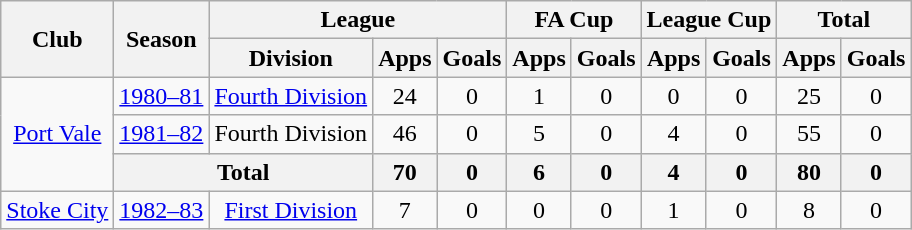<table class="wikitable" style="text-align:center">
<tr>
<th rowspan="2">Club</th>
<th rowspan="2">Season</th>
<th colspan="3">League</th>
<th colspan="2">FA Cup</th>
<th colspan="2">League Cup</th>
<th colspan="2">Total</th>
</tr>
<tr>
<th>Division</th>
<th>Apps</th>
<th>Goals</th>
<th>Apps</th>
<th>Goals</th>
<th>Apps</th>
<th>Goals</th>
<th>Apps</th>
<th>Goals</th>
</tr>
<tr>
<td rowspan="3"><a href='#'>Port Vale</a></td>
<td><a href='#'>1980–81</a></td>
<td><a href='#'>Fourth Division</a></td>
<td>24</td>
<td>0</td>
<td>1</td>
<td>0</td>
<td>0</td>
<td>0</td>
<td>25</td>
<td>0</td>
</tr>
<tr>
<td><a href='#'>1981–82</a></td>
<td>Fourth Division</td>
<td>46</td>
<td>0</td>
<td>5</td>
<td>0</td>
<td>4</td>
<td>0</td>
<td>55</td>
<td>0</td>
</tr>
<tr>
<th colspan="2">Total</th>
<th>70</th>
<th>0</th>
<th>6</th>
<th>0</th>
<th>4</th>
<th>0</th>
<th>80</th>
<th>0</th>
</tr>
<tr>
<td><a href='#'>Stoke City</a></td>
<td><a href='#'>1982–83</a></td>
<td><a href='#'>First Division</a></td>
<td>7</td>
<td>0</td>
<td>0</td>
<td>0</td>
<td>1</td>
<td>0</td>
<td>8</td>
<td>0</td>
</tr>
</table>
